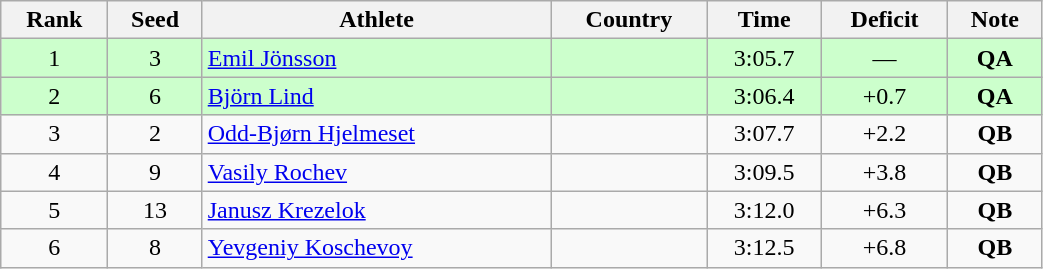<table class="wikitable sortable" style="text-align:center" width=55%>
<tr>
<th>Rank</th>
<th>Seed</th>
<th>Athlete</th>
<th>Country</th>
<th>Time</th>
<th>Deficit</th>
<th>Note</th>
</tr>
<tr bgcolor=ccffcc>
<td>1</td>
<td>3</td>
<td align=left><a href='#'>Emil Jönsson</a></td>
<td align=left></td>
<td>3:05.7</td>
<td>—</td>
<td><strong>QA</strong></td>
</tr>
<tr bgcolor=ccffcc>
<td>2</td>
<td>6</td>
<td align=left><a href='#'>Björn Lind</a></td>
<td align=left></td>
<td>3:06.4</td>
<td>+0.7</td>
<td><strong>QA</strong></td>
</tr>
<tr>
<td>3</td>
<td>2</td>
<td align=left><a href='#'>Odd-Bjørn Hjelmeset</a></td>
<td align=left></td>
<td>3:07.7</td>
<td>+2.2</td>
<td><strong>QB</strong></td>
</tr>
<tr>
<td>4</td>
<td>9</td>
<td align=left><a href='#'>Vasily Rochev</a></td>
<td align=left></td>
<td>3:09.5</td>
<td>+3.8</td>
<td><strong>QB</strong></td>
</tr>
<tr>
<td>5</td>
<td>13</td>
<td align=left><a href='#'>Janusz Krezelok</a></td>
<td align=left></td>
<td>3:12.0</td>
<td>+6.3</td>
<td><strong>QB</strong></td>
</tr>
<tr>
<td>6</td>
<td>8</td>
<td align=left><a href='#'>Yevgeniy Koschevoy</a></td>
<td align=left></td>
<td>3:12.5</td>
<td>+6.8</td>
<td><strong>QB</strong></td>
</tr>
</table>
